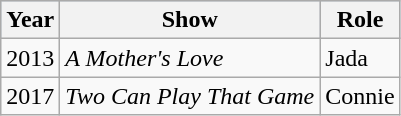<table class="wikitable">
<tr style="background:#b0c4de; text-align:center;">
<th>Year</th>
<th>Show</th>
<th>Role</th>
</tr>
<tr Jada>
<td>2013</td>
<td><em>A Mother's Love</em></td>
<td>Jada</td>
</tr>
<tr>
<td>2017</td>
<td><em>Two Can Play That Game</em></td>
<td>Connie</td>
</tr>
</table>
